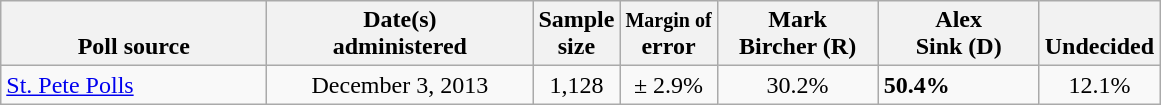<table class="wikitable">
<tr valign= bottom>
<th style="width:170px;">Poll source</th>
<th style="width:170px;">Date(s)<br>administered</th>
<th class=small>Sample<br>size</th>
<th><small>Margin of</small><br>error</th>
<th style="width:100px;">Mark<br>Bircher (R)</th>
<th style="width:100px;">Alex<br>Sink (D)</th>
<th style="width:40px;">Undecided</th>
</tr>
<tr>
<td><a href='#'>St. Pete Polls</a></td>
<td align=center>December 3, 2013</td>
<td align=center>1,128</td>
<td align=center>± 2.9%</td>
<td align=center>30.2%</td>
<td><strong>50.4%</strong></td>
<td align=center>12.1%</td>
</tr>
</table>
